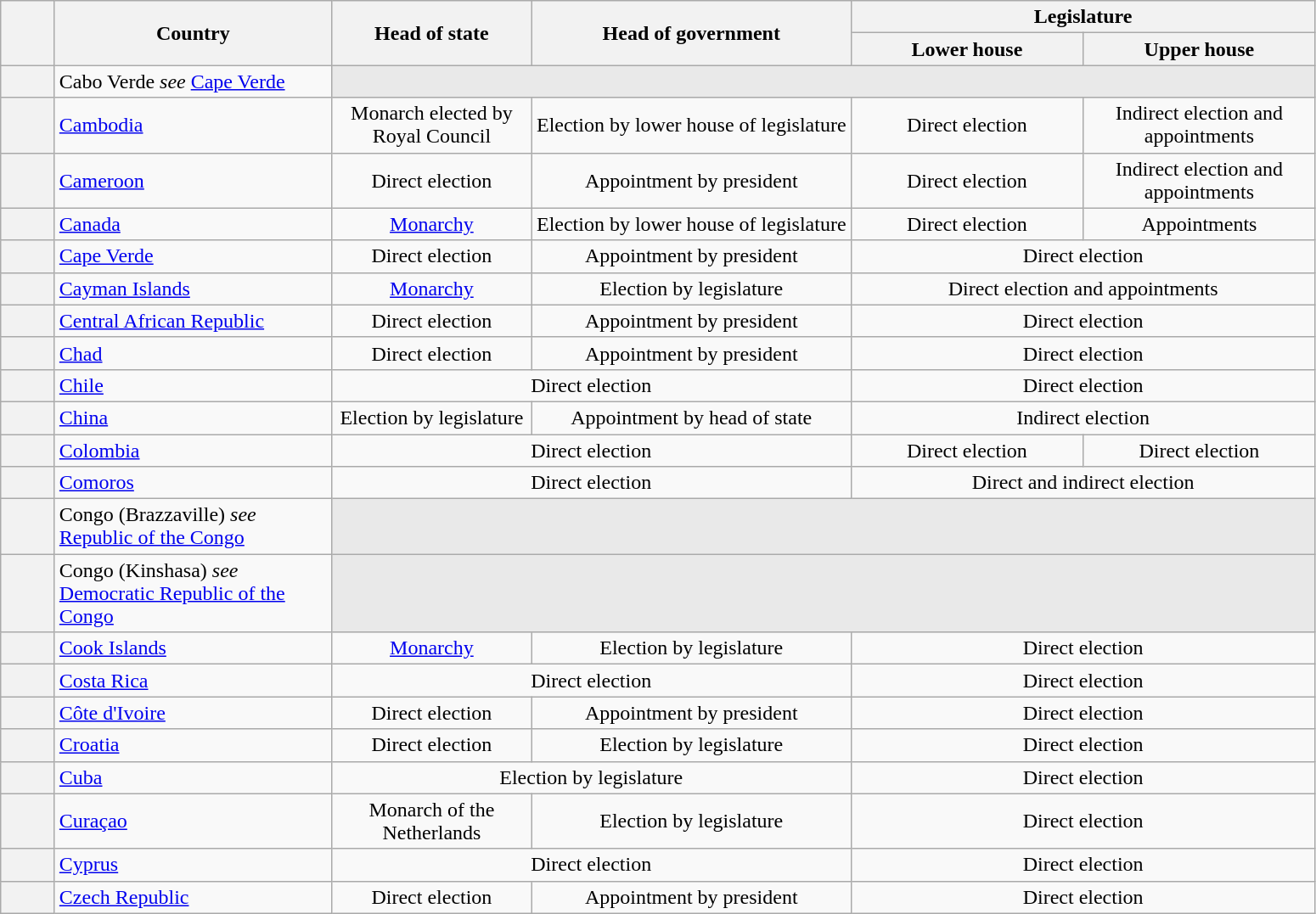<table class="wikitable" style="text-align:center">
<tr>
<th width=35 rowspan=2></th>
<th width=210 rowspan=2>Country</th>
<th width=150 rowspan=2>Head of state</th>
<th rowspan="2">Head of government</th>
<th colspan=2>Legislature</th>
</tr>
<tr>
<th width=175>Lower house</th>
<th width=175>Upper house</th>
</tr>
<tr>
<th></th>
<td style="text-align:left">Cabo Verde <em>see</em> <a href='#'>Cape Verde</a></td>
<td style="background-color: #E9E9E9" colspan="4"></td>
</tr>
<tr>
<th></th>
<td style="text-align:left"><a href='#'>Cambodia</a></td>
<td>Monarch elected by Royal Council</td>
<td>Election by lower house of legislature</td>
<td>Direct election</td>
<td>Indirect election and appointments</td>
</tr>
<tr>
<th></th>
<td style="text-align:left"><a href='#'>Cameroon</a></td>
<td>Direct election</td>
<td>Appointment by president</td>
<td>Direct election</td>
<td>Indirect election and appointments</td>
</tr>
<tr>
<th></th>
<td style="text-align:left"><a href='#'>Canada</a></td>
<td><a href='#'>Monarchy</a></td>
<td>Election by lower house of legislature</td>
<td>Direct election</td>
<td>Appointments</td>
</tr>
<tr>
<th></th>
<td style="text-align:left"><a href='#'>Cape Verde</a></td>
<td>Direct election</td>
<td>Appointment by president</td>
<td colspan=2>Direct election</td>
</tr>
<tr>
<th></th>
<td style="text-align:left"><a href='#'>Cayman Islands</a></td>
<td><a href='#'>Monarchy</a></td>
<td>Election by legislature</td>
<td colspan=2>Direct election and appointments</td>
</tr>
<tr>
<th></th>
<td style="text-align:left"><a href='#'>Central African Republic</a></td>
<td>Direct election</td>
<td>Appointment by president</td>
<td colspan=2>Direct election</td>
</tr>
<tr>
<th></th>
<td style="text-align:left"><a href='#'>Chad</a></td>
<td>Direct election</td>
<td>Appointment by president</td>
<td colspan=2>Direct election</td>
</tr>
<tr>
<th></th>
<td style="text-align:left"><a href='#'>Chile</a></td>
<td colspan=2>Direct election</td>
<td colspan=2>Direct election</td>
</tr>
<tr>
<th></th>
<td style="text-align:left"><a href='#'>China</a></td>
<td>Election by legislature</td>
<td>Appointment by head of state</td>
<td colspan=2>Indirect election</td>
</tr>
<tr>
<th></th>
<td style="text-align:left"><a href='#'>Colombia</a></td>
<td colspan=2>Direct election</td>
<td>Direct election</td>
<td>Direct election</td>
</tr>
<tr>
<th></th>
<td style="text-align:left"><a href='#'>Comoros</a></td>
<td colspan=2>Direct election</td>
<td colspan=2>Direct and indirect election</td>
</tr>
<tr>
<th></th>
<td style="text-align:left">Congo (Brazzaville) <em>see</em> <a href='#'>Republic of the Congo</a></td>
<td style="background-color: #E9E9E9" colspan="4"></td>
</tr>
<tr>
<th></th>
<td style="text-align:left">Congo (Kinshasa) <em>see</em> <a href='#'>Democratic Republic of the Congo</a></td>
<td style="background-color: #E9E9E9" colspan="4"></td>
</tr>
<tr>
<th></th>
<td style="text-align:left"><a href='#'>Cook Islands</a></td>
<td><a href='#'>Monarchy</a></td>
<td>Election by legislature</td>
<td colspan=2>Direct election</td>
</tr>
<tr>
<th></th>
<td style="text-align:left"><a href='#'>Costa Rica</a></td>
<td colspan=2>Direct election</td>
<td colspan=2>Direct election</td>
</tr>
<tr>
<th></th>
<td style="text-align:left"><a href='#'>Côte d'Ivoire</a></td>
<td>Direct election</td>
<td>Appointment by president</td>
<td colspan=2>Direct election</td>
</tr>
<tr>
<th></th>
<td style="text-align:left"><a href='#'>Croatia</a></td>
<td>Direct election</td>
<td>Election by legislature</td>
<td colspan=2>Direct election</td>
</tr>
<tr>
<th></th>
<td style="text-align:left"><a href='#'>Cuba</a></td>
<td colspan=2>Election by legislature</td>
<td colspan=2>Direct election</td>
</tr>
<tr>
<th></th>
<td style="text-align:left"><a href='#'>Curaçao</a></td>
<td>Monarch of the Netherlands</td>
<td>Election by legislature</td>
<td colspan=2>Direct election</td>
</tr>
<tr>
<th></th>
<td style="text-align:left"><a href='#'>Cyprus</a></td>
<td colspan=2>Direct election</td>
<td colspan=2>Direct election</td>
</tr>
<tr>
<th></th>
<td style="text-align:left"><a href='#'>Czech Republic</a></td>
<td>Direct election</td>
<td>Appointment by president</td>
<td colspan=2>Direct election</td>
</tr>
</table>
